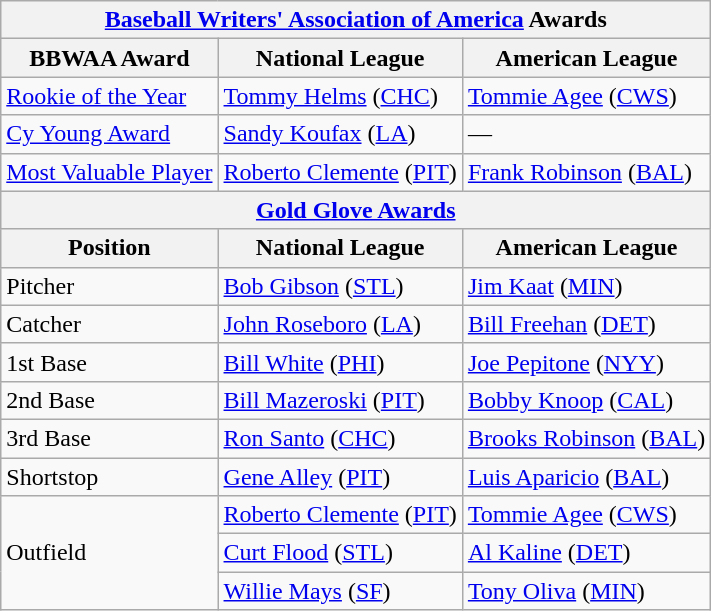<table class="wikitable">
<tr>
<th colspan="3"><a href='#'>Baseball Writers' Association of America</a> Awards</th>
</tr>
<tr>
<th>BBWAA Award</th>
<th>National League</th>
<th>American League</th>
</tr>
<tr>
<td><a href='#'>Rookie of the Year</a></td>
<td><a href='#'>Tommy Helms</a> (<a href='#'>CHC</a>)</td>
<td><a href='#'>Tommie Agee</a> (<a href='#'>CWS</a>)</td>
</tr>
<tr>
<td><a href='#'>Cy Young Award</a></td>
<td><a href='#'>Sandy Koufax</a> (<a href='#'>LA</a>)</td>
<td>—</td>
</tr>
<tr>
<td><a href='#'>Most Valuable Player</a></td>
<td><a href='#'>Roberto Clemente</a> (<a href='#'>PIT</a>)</td>
<td><a href='#'>Frank Robinson</a> (<a href='#'>BAL</a>)</td>
</tr>
<tr>
<th colspan="3"><a href='#'>Gold Glove Awards</a></th>
</tr>
<tr>
<th>Position</th>
<th>National League</th>
<th>American League</th>
</tr>
<tr>
<td>Pitcher</td>
<td><a href='#'>Bob Gibson</a> (<a href='#'>STL</a>)</td>
<td><a href='#'>Jim Kaat</a> (<a href='#'>MIN</a>)</td>
</tr>
<tr>
<td>Catcher</td>
<td><a href='#'>John Roseboro</a> (<a href='#'>LA</a>)</td>
<td><a href='#'>Bill Freehan</a> (<a href='#'>DET</a>)</td>
</tr>
<tr>
<td>1st Base</td>
<td><a href='#'>Bill White</a> (<a href='#'>PHI</a>)</td>
<td><a href='#'>Joe Pepitone</a> (<a href='#'>NYY</a>)</td>
</tr>
<tr>
<td>2nd Base</td>
<td><a href='#'>Bill Mazeroski</a> (<a href='#'>PIT</a>)</td>
<td><a href='#'>Bobby Knoop</a> (<a href='#'>CAL</a>)</td>
</tr>
<tr>
<td>3rd Base</td>
<td><a href='#'>Ron Santo</a> (<a href='#'>CHC</a>)</td>
<td><a href='#'>Brooks Robinson</a> (<a href='#'>BAL</a>)</td>
</tr>
<tr>
<td>Shortstop</td>
<td><a href='#'>Gene Alley</a> (<a href='#'>PIT</a>)</td>
<td><a href='#'>Luis Aparicio</a> (<a href='#'>BAL</a>)</td>
</tr>
<tr>
<td rowspan="3">Outfield</td>
<td><a href='#'>Roberto Clemente</a> (<a href='#'>PIT</a>)</td>
<td><a href='#'>Tommie Agee</a> (<a href='#'>CWS</a>)</td>
</tr>
<tr>
<td><a href='#'>Curt Flood</a> (<a href='#'>STL</a>)</td>
<td><a href='#'>Al Kaline</a> (<a href='#'>DET</a>)</td>
</tr>
<tr>
<td><a href='#'>Willie Mays</a> (<a href='#'>SF</a>)</td>
<td><a href='#'>Tony Oliva</a> (<a href='#'>MIN</a>)</td>
</tr>
</table>
